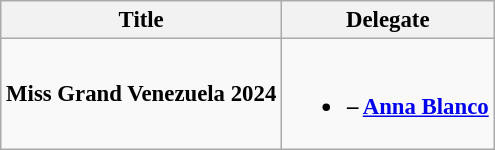<table class="wikitable sortable" style="font-size: 95%;">
<tr>
<th>Title</th>
<th>Delegate</th>
</tr>
<tr>
<td><strong>Miss Grand Venezuela 2024</strong></td>
<td><br><ul><li><strong> – <a href='#'>Anna Blanco</a></strong></li></ul></td>
</tr>
</table>
